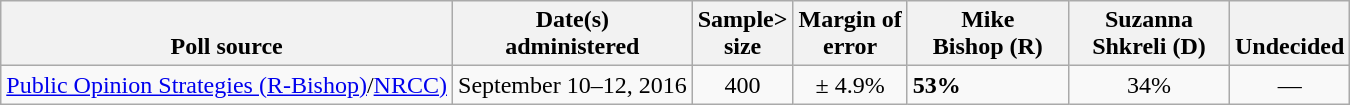<table class="wikitable">
<tr valign= bottom>
<th>Poll source</th>
<th>Date(s)<br>administered</th>
<th>Sample><br>size</th>
<th>Margin of<br>error</th>
<th style="width:100px;">Mike<br>Bishop (R)</th>
<th style="width:100px;">Suzanna<br>Shkreli (D)</th>
<th>Undecided</th>
</tr>
<tr>
<td><a href='#'>Public Opinion Strategies (R-Bishop)</a>/<a href='#'>NRCC)</a></td>
<td align=center>September 10–12, 2016</td>
<td align=center>400</td>
<td align=center>± 4.9%</td>
<td><strong>53%</strong></td>
<td align=center>34%</td>
<td align=center>—</td>
</tr>
</table>
